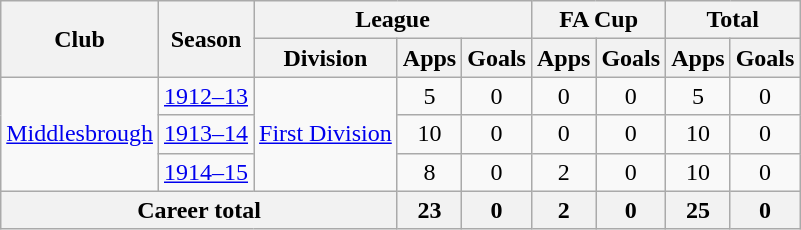<table class="wikitable" style="text-align: center;">
<tr>
<th rowspan="2">Club</th>
<th rowspan="2">Season</th>
<th colspan="3">League</th>
<th colspan="2">FA Cup</th>
<th colspan="2">Total</th>
</tr>
<tr>
<th>Division</th>
<th>Apps</th>
<th>Goals</th>
<th>Apps</th>
<th>Goals</th>
<th>Apps</th>
<th>Goals</th>
</tr>
<tr>
<td rowspan="3"><a href='#'>Middlesbrough</a></td>
<td><a href='#'>1912–13</a></td>
<td rowspan="3"><a href='#'>First Division</a></td>
<td>5</td>
<td>0</td>
<td>0</td>
<td>0</td>
<td>5</td>
<td>0</td>
</tr>
<tr>
<td><a href='#'>1913–14</a></td>
<td>10</td>
<td>0</td>
<td>0</td>
<td>0</td>
<td>10</td>
<td>0</td>
</tr>
<tr>
<td><a href='#'>1914–15</a></td>
<td>8</td>
<td>0</td>
<td>2</td>
<td>0</td>
<td>10</td>
<td>0</td>
</tr>
<tr>
<th colspan="3">Career total</th>
<th>23</th>
<th>0</th>
<th>2</th>
<th>0</th>
<th>25</th>
<th>0</th>
</tr>
</table>
